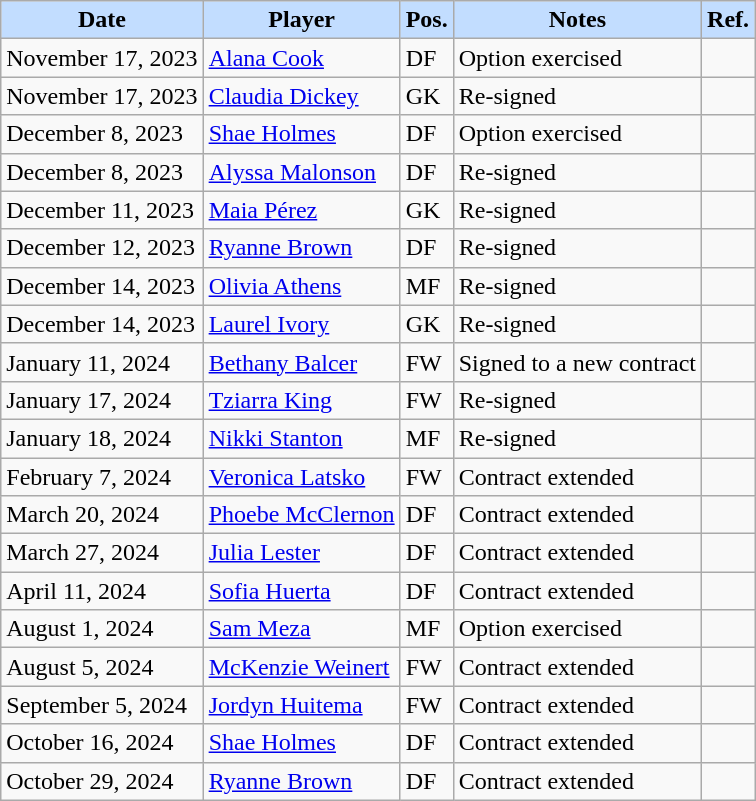<table class="wikitable" style="text-align:left;">
<tr>
<th style="background:#c2ddff">Date</th>
<th style="background:#c2ddff">Player</th>
<th style="background:#c2ddff">Pos.</th>
<th style="background:#c2ddff">Notes</th>
<th style="background:#c2ddff">Ref.</th>
</tr>
<tr>
<td style="white-space: nowrap;">November 17, 2023</td>
<td style="white-space: nowrap;"> <a href='#'>Alana Cook</a></td>
<td>DF</td>
<td>Option exercised</td>
<td></td>
</tr>
<tr>
<td style="white-space: nowrap;">November 17, 2023</td>
<td style="white-space: nowrap;"> <a href='#'>Claudia Dickey</a></td>
<td>GK</td>
<td>Re-signed</td>
<td></td>
</tr>
<tr>
<td style="white-space: nowrap;">December 8, 2023</td>
<td style="white-space: nowrap;"> <a href='#'>Shae Holmes</a></td>
<td>DF</td>
<td>Option exercised</td>
<td></td>
</tr>
<tr>
<td style="white-space: nowrap;">December 8, 2023</td>
<td style="white-space: nowrap;"> <a href='#'>Alyssa Malonson</a></td>
<td>DF</td>
<td>Re-signed</td>
<td></td>
</tr>
<tr>
<td style="white-space: nowrap;">December 11, 2023</td>
<td style="white-space: nowrap;"> <a href='#'>Maia Pérez</a></td>
<td>GK</td>
<td>Re-signed</td>
<td></td>
</tr>
<tr>
<td style="white-space: nowrap;">December 12, 2023</td>
<td style="white-space: nowrap;"> <a href='#'>Ryanne Brown</a></td>
<td>DF</td>
<td>Re-signed</td>
<td></td>
</tr>
<tr>
<td style="white-space: nowrap;">December 14, 2023</td>
<td style="white-space: nowrap;"> <a href='#'>Olivia Athens</a></td>
<td>MF</td>
<td>Re-signed</td>
<td></td>
</tr>
<tr>
<td style="white-space: nowrap;">December 14, 2023</td>
<td style="white-space: nowrap;"> <a href='#'>Laurel Ivory</a></td>
<td>GK</td>
<td>Re-signed</td>
<td></td>
</tr>
<tr>
<td style="white-space: nowrap;">January 11, 2024</td>
<td style="white-space: nowrap;"> <a href='#'>Bethany Balcer</a></td>
<td>FW</td>
<td>Signed to a new contract</td>
<td></td>
</tr>
<tr>
<td style="white-space: nowrap;">January 17, 2024</td>
<td style="white-space: nowrap;"> <a href='#'>Tziarra King</a></td>
<td>FW</td>
<td>Re-signed</td>
<td></td>
</tr>
<tr>
<td style="white-space: nowrap;">January 18, 2024</td>
<td style="white-space: nowrap;"> <a href='#'>Nikki Stanton</a></td>
<td>MF</td>
<td>Re-signed</td>
<td></td>
</tr>
<tr>
<td style="white-space: nowrap;">February 7, 2024</td>
<td style="white-space: nowrap;"> <a href='#'>Veronica Latsko</a></td>
<td>FW</td>
<td>Contract extended</td>
<td></td>
</tr>
<tr>
<td style="white-space: nowrap;">March 20, 2024</td>
<td style="white-space: nowrap;"> <a href='#'>Phoebe McClernon</a></td>
<td>DF</td>
<td>Contract extended</td>
<td></td>
</tr>
<tr>
<td style="white-space: nowrap;">March 27, 2024</td>
<td style="white-space: nowrap;"> <a href='#'>Julia Lester</a></td>
<td>DF</td>
<td>Contract extended</td>
<td></td>
</tr>
<tr>
<td style="white-space: nowrap;">April 11, 2024</td>
<td style="white-space: nowrap;"> <a href='#'>Sofia Huerta</a></td>
<td>DF</td>
<td>Contract extended</td>
<td></td>
</tr>
<tr>
<td style="white-space: nowrap;">August 1, 2024</td>
<td style="white-space: nowrap;"> <a href='#'>Sam Meza</a></td>
<td>MF</td>
<td>Option exercised</td>
<td></td>
</tr>
<tr>
<td style="white-space: nowrap;">August 5, 2024</td>
<td style="white-space: nowrap;"> <a href='#'>McKenzie Weinert</a></td>
<td>FW</td>
<td>Contract extended</td>
<td></td>
</tr>
<tr>
<td style="white-space: nowrap;">September 5, 2024</td>
<td style="white-space: nowrap;"> <a href='#'>Jordyn Huitema</a></td>
<td>FW</td>
<td>Contract extended</td>
<td></td>
</tr>
<tr>
<td style="white-space: nowrap;">October 16, 2024</td>
<td style="white-space: nowrap;"> <a href='#'>Shae Holmes</a></td>
<td>DF</td>
<td>Contract extended</td>
<td></td>
</tr>
<tr>
<td style="white-space: nowrap;">October 29, 2024</td>
<td style="white-space: nowrap;"> <a href='#'>Ryanne Brown</a></td>
<td>DF</td>
<td>Contract extended</td>
<td></td>
</tr>
</table>
